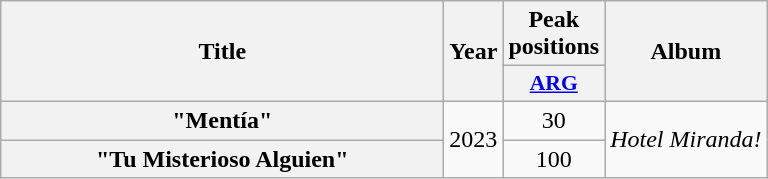<table class="wikitable plainrowheaders" style="text-align:center;">
<tr>
<th scope="col" rowspan="2" style="width:18em;">Title</th>
<th scope="col" rowspan="2">Year</th>
<th scope="col" colspan="1">Peak positions</th>
<th scope="col" rowspan="2">Album</th>
</tr>
<tr>
<th scope="col" style="width:3em;font-size:90%;"><a href='#'>ARG</a><br></th>
</tr>
<tr>
<th scope="row">"Mentía"<br></th>
<td rowspan="2">2023</td>
<td>30</td>
<td rowspan="2"><em>Hotel Miranda!</em></td>
</tr>
<tr>
<th scope="row">"Tu Misterioso Alguien"<br></th>
<td>100</td>
</tr>
</table>
